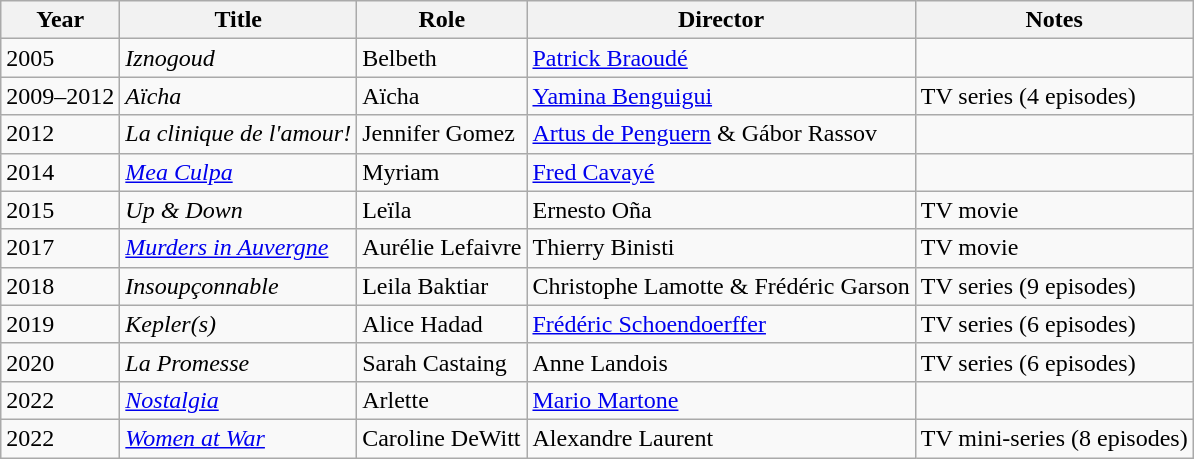<table class="wikitable sortable">
<tr>
<th>Year</th>
<th>Title</th>
<th>Role</th>
<th>Director</th>
<th class="unsortable">Notes</th>
</tr>
<tr>
<td>2005</td>
<td><em>Iznogoud</em></td>
<td>Belbeth</td>
<td><a href='#'>Patrick Braoudé</a></td>
<td></td>
</tr>
<tr>
<td>2009–2012</td>
<td><em>Aïcha</em></td>
<td>Aïcha</td>
<td><a href='#'>Yamina Benguigui</a></td>
<td>TV series (4 episodes)</td>
</tr>
<tr>
<td>2012</td>
<td><em>La clinique de l'amour!</em></td>
<td>Jennifer Gomez</td>
<td><a href='#'>Artus de Penguern</a> & Gábor Rassov</td>
<td></td>
</tr>
<tr>
<td>2014</td>
<td><em><a href='#'>Mea Culpa</a></em></td>
<td>Myriam</td>
<td><a href='#'>Fred Cavayé</a></td>
<td></td>
</tr>
<tr>
<td>2015</td>
<td><em>Up & Down</em></td>
<td>Leïla</td>
<td>Ernesto Oña</td>
<td>TV movie</td>
</tr>
<tr>
<td>2017</td>
<td><em><a href='#'>Murders in Auvergne</a></em></td>
<td>Aurélie Lefaivre</td>
<td>Thierry Binisti</td>
<td>TV movie</td>
</tr>
<tr>
<td>2018</td>
<td><em>Insoupçonnable</em></td>
<td>Leila Baktiar</td>
<td>Christophe Lamotte & Frédéric Garson</td>
<td>TV series (9 episodes)</td>
</tr>
<tr>
<td>2019</td>
<td><em>Kepler(s)</em></td>
<td>Alice Hadad</td>
<td><a href='#'>Frédéric Schoendoerffer</a></td>
<td>TV series (6 episodes)</td>
</tr>
<tr>
<td>2020</td>
<td><em>La Promesse</em></td>
<td>Sarah Castaing</td>
<td>Anne Landois</td>
<td>TV series (6 episodes)</td>
</tr>
<tr>
<td>2022</td>
<td><em><a href='#'>Nostalgia</a></em></td>
<td>Arlette</td>
<td><a href='#'>Mario Martone</a></td>
<td></td>
</tr>
<tr>
<td>2022</td>
<td><em><a href='#'>Women at War</a></em></td>
<td>Caroline DeWitt</td>
<td>Alexandre Laurent</td>
<td>TV mini-series (8 episodes)</td>
</tr>
</table>
